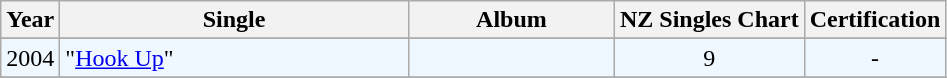<table class="wikitable"|width=100%>
<tr>
<th>Year</th>
<th width="225">Single</th>
<th width="130">Album</th>
<th>NZ Singles Chart</th>
<th width="50">Certification</th>
</tr>
<tr>
</tr>
<tr bgcolor="#F0F8FF">
<td align="left" valign="top">2004</td>
<td align="left" valign="top">"<a href='#'>Hook Up</a>"</td>
<td align="left" valign="top"></td>
<td align="center" valign="top">9</td>
<td align="center" valign="top">-</td>
</tr>
<tr>
</tr>
</table>
